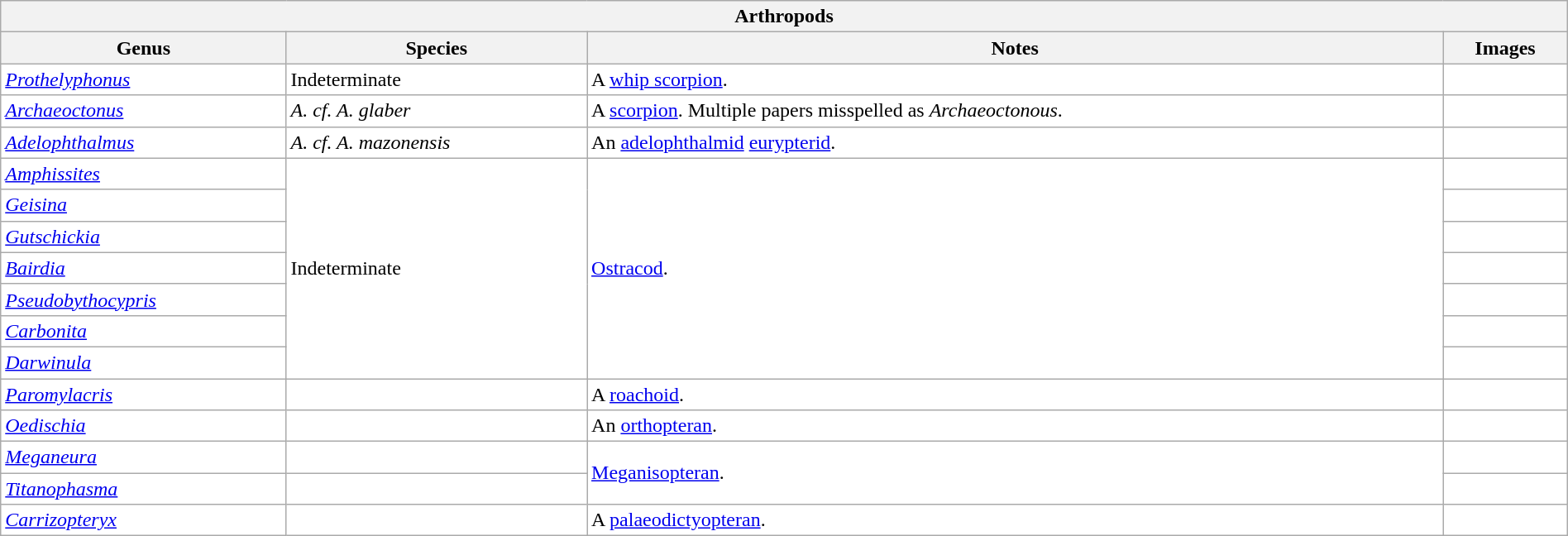<table class="wikitable sortable" style="background:white; width:100%;">
<tr>
<th colspan="4" align="center">Arthropods</th>
</tr>
<tr>
<th>Genus</th>
<th>Species</th>
<th>Notes</th>
<th>Images</th>
</tr>
<tr>
<td><em><a href='#'>Prothelyphonus</a></em></td>
<td>Indeterminate</td>
<td>A <a href='#'>whip scorpion</a>.</td>
<td></td>
</tr>
<tr>
<td><em><a href='#'>Archaeoctonus</a></em></td>
<td><em>A. cf. A. glaber</em></td>
<td>A <a href='#'>scorpion</a>. Multiple papers misspelled as <em>Archaeoctonous</em>.</td>
<td></td>
</tr>
<tr>
<td><em><a href='#'>Adelophthalmus</a></em></td>
<td><em>A. cf. A. mazonensis</em></td>
<td>An <a href='#'>adelophthalmid</a> <a href='#'>eurypterid</a>.</td>
<td></td>
</tr>
<tr>
<td><em><a href='#'>Amphissites</a></em></td>
<td rowspan="7">Indeterminate</td>
<td rowspan="7"><a href='#'>Ostracod</a>.</td>
<td></td>
</tr>
<tr>
<td><em><a href='#'>Geisina</a></em></td>
<td></td>
</tr>
<tr>
<td><em><a href='#'>Gutschickia</a></em></td>
<td></td>
</tr>
<tr>
<td><em><a href='#'>Bairdia</a></em></td>
<td></td>
</tr>
<tr>
<td><em><a href='#'>Pseudobythocypris</a></em></td>
<td></td>
</tr>
<tr>
<td><em><a href='#'>Carbonita</a></em></td>
<td></td>
</tr>
<tr>
<td><em><a href='#'>Darwinula</a></em></td>
<td></td>
</tr>
<tr>
<td><em><a href='#'>Paromylacris</a></em></td>
<td></td>
<td>A <a href='#'>roachoid</a>.</td>
<td></td>
</tr>
<tr>
<td><em><a href='#'>Oedischia</a></em></td>
<td></td>
<td>An <a href='#'>orthopteran</a>.</td>
<td></td>
</tr>
<tr>
<td><em><a href='#'>Meganeura</a></em></td>
<td></td>
<td rowspan="2"><a href='#'>Meganisopteran</a>.</td>
<td></td>
</tr>
<tr>
<td><em><a href='#'>Titanophasma</a></em></td>
<td></td>
<td></td>
</tr>
<tr>
<td><em><a href='#'>Carrizopteryx</a></em></td>
<td></td>
<td>A <a href='#'>palaeodictyopteran</a>.</td>
</tr>
</table>
